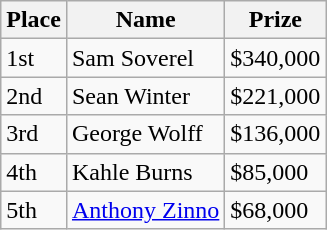<table class="wikitable">
<tr>
<th>Place</th>
<th>Name</th>
<th>Prize</th>
</tr>
<tr>
<td>1st</td>
<td> Sam Soverel</td>
<td>$340,000</td>
</tr>
<tr>
<td>2nd</td>
<td> Sean Winter</td>
<td>$221,000</td>
</tr>
<tr>
<td>3rd</td>
<td> George Wolff</td>
<td>$136,000</td>
</tr>
<tr>
<td>4th</td>
<td> Kahle Burns</td>
<td>$85,000</td>
</tr>
<tr>
<td>5th</td>
<td> <a href='#'>Anthony Zinno</a></td>
<td>$68,000</td>
</tr>
</table>
